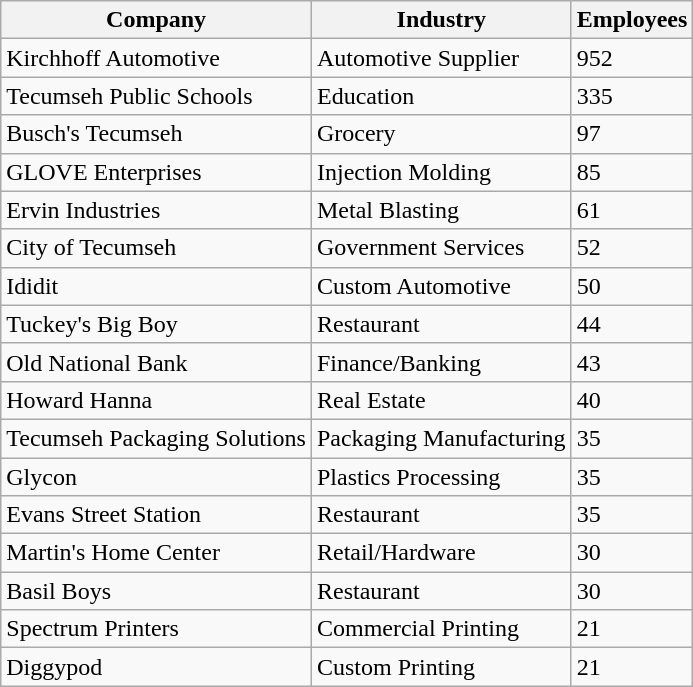<table class="wikitable">
<tr>
<th>Company</th>
<th>Industry</th>
<th>Employees</th>
</tr>
<tr>
<td>Kirchhoff Automotive</td>
<td>Automotive Supplier</td>
<td>952</td>
</tr>
<tr>
<td>Tecumseh Public Schools</td>
<td>Education</td>
<td>335</td>
</tr>
<tr>
<td>Busch's Tecumseh</td>
<td>Grocery</td>
<td>97</td>
</tr>
<tr>
<td>GLOVE Enterprises</td>
<td>Injection Molding</td>
<td>85</td>
</tr>
<tr>
<td>Ervin Industries</td>
<td>Metal Blasting</td>
<td>61</td>
</tr>
<tr>
<td>City of Tecumseh</td>
<td>Government Services</td>
<td>52</td>
</tr>
<tr>
<td>Ididit</td>
<td>Custom Automotive</td>
<td>50</td>
</tr>
<tr>
<td>Tuckey's Big Boy</td>
<td>Restaurant</td>
<td>44</td>
</tr>
<tr>
<td>Old National Bank</td>
<td>Finance/Banking</td>
<td>43</td>
</tr>
<tr>
<td>Howard Hanna</td>
<td>Real Estate</td>
<td>40</td>
</tr>
<tr>
<td>Tecumseh Packaging Solutions</td>
<td>Packaging Manufacturing</td>
<td>35</td>
</tr>
<tr>
<td>Glycon</td>
<td>Plastics Processing</td>
<td>35</td>
</tr>
<tr>
<td>Evans Street Station</td>
<td>Restaurant</td>
<td>35</td>
</tr>
<tr>
<td>Martin's Home Center</td>
<td>Retail/Hardware</td>
<td>30</td>
</tr>
<tr>
<td>Basil Boys</td>
<td>Restaurant</td>
<td>30</td>
</tr>
<tr>
<td>Spectrum Printers</td>
<td>Commercial Printing</td>
<td>21</td>
</tr>
<tr>
<td>Diggypod</td>
<td>Custom Printing</td>
<td>21</td>
</tr>
</table>
